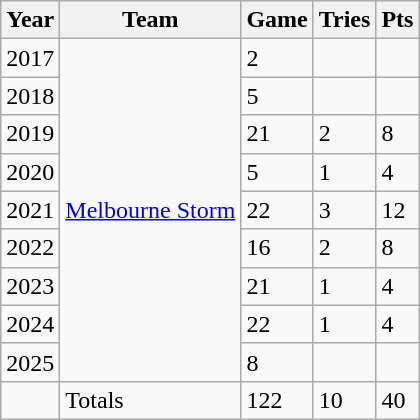<table class="wikitable">
<tr>
<th>Year</th>
<th>Team</th>
<th>Game</th>
<th>Tries</th>
<th>Pts</th>
</tr>
<tr>
<td>2017</td>
<td rowspan="9"> <a href='#'>Melbourne Storm</a></td>
<td>2</td>
<td></td>
<td></td>
</tr>
<tr>
<td>2018</td>
<td>5</td>
<td></td>
<td></td>
</tr>
<tr>
<td>2019</td>
<td>21</td>
<td>2</td>
<td>8</td>
</tr>
<tr>
<td>2020</td>
<td>5</td>
<td>1</td>
<td>4</td>
</tr>
<tr>
<td>2021</td>
<td>22</td>
<td>3</td>
<td>12</td>
</tr>
<tr>
<td>2022</td>
<td>16</td>
<td>2</td>
<td>8</td>
</tr>
<tr>
<td>2023</td>
<td>21</td>
<td>1</td>
<td>4</td>
</tr>
<tr>
<td>2024</td>
<td>22</td>
<td>1</td>
<td>4</td>
</tr>
<tr>
<td>2025</td>
<td>8</td>
<td></td>
<td></td>
</tr>
<tr>
<td></td>
<td>Totals</td>
<td>122</td>
<td>10</td>
<td>40</td>
</tr>
</table>
